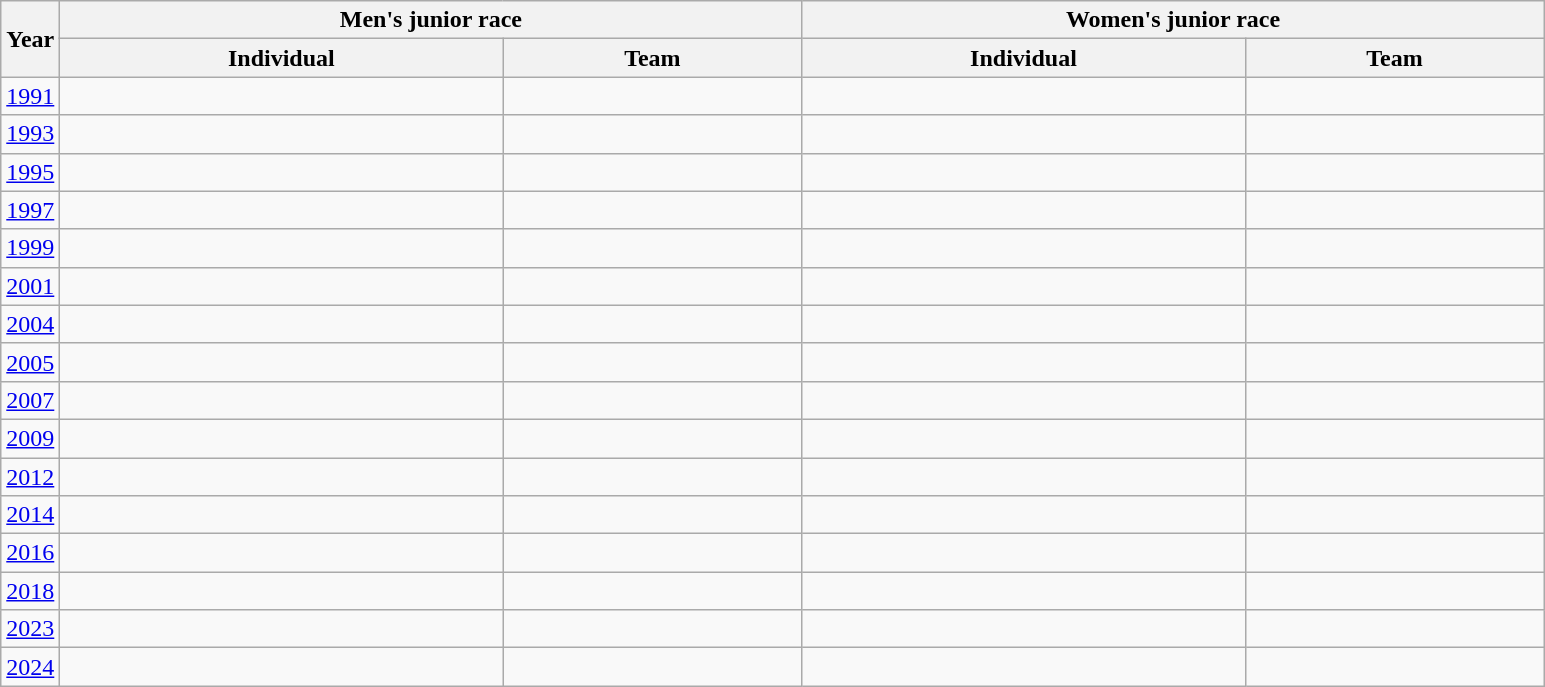<table class="wikitable">
<tr>
<th rowspan=2>Year</th>
<th colspan=2>Men's junior race</th>
<th colspan=2>Women's junior race</th>
</tr>
<tr>
<th style="width: 18em">Individual</th>
<th style="width: 12em">Team</th>
<th style="width: 18em">Individual</th>
<th style="width: 12em">Team</th>
</tr>
<tr>
<td><a href='#'>1991</a></td>
<td></td>
<td></td>
<td></td>
<td></td>
</tr>
<tr>
<td><a href='#'>1993</a></td>
<td></td>
<td></td>
<td></td>
<td></td>
</tr>
<tr>
<td><a href='#'>1995</a></td>
<td></td>
<td></td>
<td></td>
<td></td>
</tr>
<tr>
<td><a href='#'>1997</a></td>
<td></td>
<td></td>
<td></td>
<td></td>
</tr>
<tr>
<td><a href='#'>1999</a></td>
<td></td>
<td></td>
<td></td>
<td></td>
</tr>
<tr>
<td><a href='#'>2001</a></td>
<td></td>
<td></td>
<td></td>
<td></td>
</tr>
<tr>
<td><a href='#'>2004</a></td>
<td></td>
<td></td>
<td></td>
<td></td>
</tr>
<tr>
<td><a href='#'>2005</a></td>
<td></td>
<td></td>
<td></td>
<td></td>
</tr>
<tr>
<td><a href='#'>2007</a></td>
<td></td>
<td></td>
<td></td>
<td></td>
</tr>
<tr>
<td><a href='#'>2009</a></td>
<td></td>
<td></td>
<td></td>
<td></td>
</tr>
<tr>
<td><a href='#'>2012</a></td>
<td></td>
<td></td>
<td></td>
<td></td>
</tr>
<tr>
<td><a href='#'>2014</a></td>
<td></td>
<td></td>
<td></td>
<td></td>
</tr>
<tr>
<td><a href='#'>2016</a></td>
<td></td>
<td></td>
<td></td>
<td></td>
</tr>
<tr>
<td><a href='#'>2018</a></td>
<td></td>
<td></td>
<td></td>
<td></td>
</tr>
<tr>
<td><a href='#'>2023</a></td>
<td></td>
<td></td>
<td></td>
<td></td>
</tr>
<tr>
<td><a href='#'>2024</a></td>
<td></td>
<td></td>
<td></td>
<td></td>
</tr>
</table>
